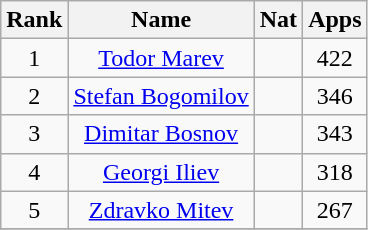<table class="wikitable" style="text-align: center;">
<tr>
<th>Rank</th>
<th>Name</th>
<th>Nat</th>
<th>Apps</th>
</tr>
<tr>
<td>1</td>
<td><a href='#'>Todor Marev</a></td>
<td></td>
<td>422</td>
</tr>
<tr>
<td>2</td>
<td><a href='#'>Stefan Bogomilov</a></td>
<td></td>
<td>346</td>
</tr>
<tr>
<td>3</td>
<td><a href='#'>Dimitar Bosnov</a></td>
<td></td>
<td>343</td>
</tr>
<tr>
<td>4</td>
<td><a href='#'>Georgi Iliev</a></td>
<td></td>
<td>318</td>
</tr>
<tr>
<td>5</td>
<td><a href='#'>Zdravko Mitev</a></td>
<td></td>
<td>267</td>
</tr>
<tr>
</tr>
</table>
